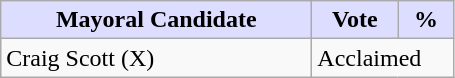<table class="wikitable">
<tr>
<th style="background:#ddf; width:200px;">Mayoral Candidate</th>
<th style="background:#ddf; width:50px;">Vote</th>
<th style="background:#ddf; width:30px;">%</th>
</tr>
<tr>
<td>Craig Scott (X)</td>
<td colspan="2">Acclaimed</td>
</tr>
</table>
